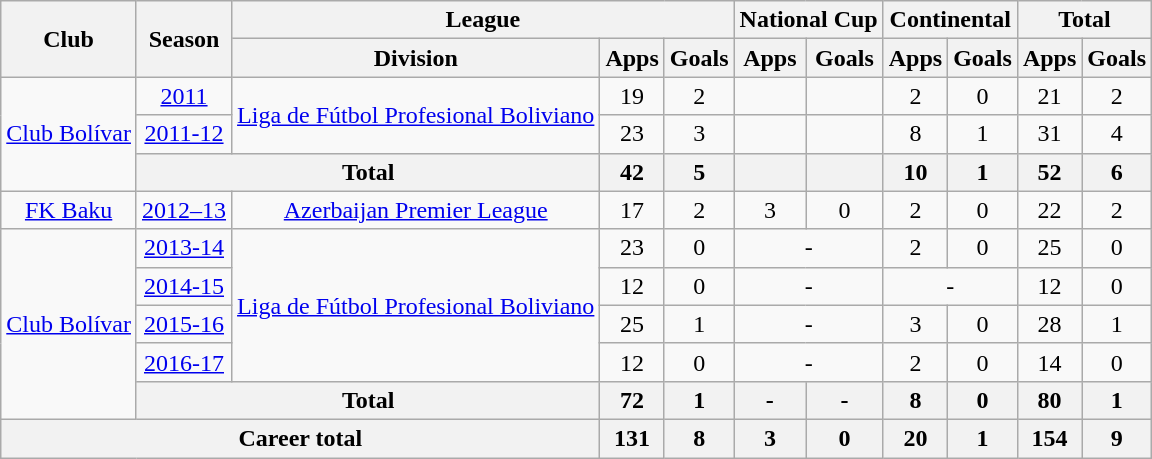<table class="wikitable" style="text-align: center;">
<tr>
<th rowspan="2">Club</th>
<th rowspan="2">Season</th>
<th colspan="3">League</th>
<th colspan="2">National Cup</th>
<th colspan="2">Continental</th>
<th colspan="2">Total</th>
</tr>
<tr>
<th>Division</th>
<th>Apps</th>
<th>Goals</th>
<th>Apps</th>
<th>Goals</th>
<th>Apps</th>
<th>Goals</th>
<th>Apps</th>
<th>Goals</th>
</tr>
<tr>
<td rowspan="3" valign="center"><a href='#'>Club Bolívar</a></td>
<td><a href='#'>2011</a></td>
<td rowspan="2" valign="center"><a href='#'>Liga de Fútbol Profesional Boliviano</a></td>
<td>19</td>
<td>2</td>
<td></td>
<td></td>
<td>2</td>
<td>0</td>
<td>21</td>
<td>2</td>
</tr>
<tr>
<td><a href='#'>2011-12</a></td>
<td>23</td>
<td>3</td>
<td></td>
<td></td>
<td>8</td>
<td>1</td>
<td>31</td>
<td>4</td>
</tr>
<tr>
<th colspan="2">Total</th>
<th>42</th>
<th>5</th>
<th></th>
<th></th>
<th>10</th>
<th>1</th>
<th>52</th>
<th>6</th>
</tr>
<tr>
<td valign="center"><a href='#'>FK Baku</a></td>
<td><a href='#'>2012–13</a></td>
<td><a href='#'>Azerbaijan Premier League</a></td>
<td>17</td>
<td>2</td>
<td>3</td>
<td>0</td>
<td>2</td>
<td>0</td>
<td>22</td>
<td>2</td>
</tr>
<tr>
<td rowspan="5" valign="center"><a href='#'>Club Bolívar</a></td>
<td><a href='#'>2013-14</a></td>
<td rowspan="4" valign="center"><a href='#'>Liga de Fútbol Profesional Boliviano</a></td>
<td>23</td>
<td>0</td>
<td colspan="2">-</td>
<td>2</td>
<td>0</td>
<td>25</td>
<td>0</td>
</tr>
<tr>
<td><a href='#'>2014-15</a></td>
<td>12</td>
<td>0</td>
<td colspan="2">-</td>
<td colspan="2">-</td>
<td>12</td>
<td>0</td>
</tr>
<tr>
<td><a href='#'>2015-16</a></td>
<td>25</td>
<td>1</td>
<td colspan="2">-</td>
<td>3</td>
<td>0</td>
<td>28</td>
<td>1</td>
</tr>
<tr>
<td><a href='#'>2016-17</a></td>
<td>12</td>
<td>0</td>
<td colspan="2">-</td>
<td>2</td>
<td>0</td>
<td>14</td>
<td>0</td>
</tr>
<tr>
<th colspan="2">Total</th>
<th>72</th>
<th>1</th>
<th>-</th>
<th>-</th>
<th>8</th>
<th>0</th>
<th>80</th>
<th>1</th>
</tr>
<tr>
<th colspan="3">Career total</th>
<th>131</th>
<th>8</th>
<th>3</th>
<th>0</th>
<th>20</th>
<th>1</th>
<th>154</th>
<th>9</th>
</tr>
</table>
